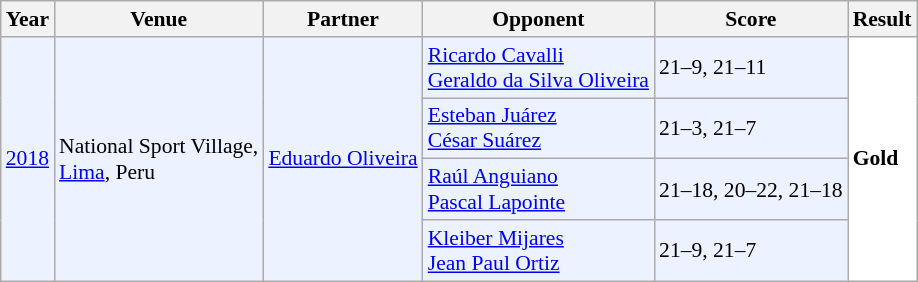<table class="sortable wikitable" style="font-size: 90%;">
<tr>
<th>Year</th>
<th>Venue</th>
<th>Partner</th>
<th>Opponent</th>
<th>Score</th>
<th>Result</th>
</tr>
<tr style="background:#ECF2FF">
<td rowspan="4" align="center"><a href='#'>2018</a></td>
<td rowspan="4" align="left">National Sport Village,<br><a href='#'>Lima</a>, Peru</td>
<td rowspan="4" align="left"> <a href='#'>Eduardo Oliveira</a></td>
<td align="left"> <a href='#'>Ricardo Cavalli</a><br> <a href='#'>Geraldo da Silva Oliveira</a></td>
<td align="left">21–9, 21–11</td>
<td rowspan="4" style="text-align:left; background:white"> <strong>Gold</strong></td>
</tr>
<tr style="background:#ECF2FF">
<td align="left"> <a href='#'>Esteban Juárez</a><br> <a href='#'>César Suárez</a></td>
<td align="left">21–3, 21–7</td>
</tr>
<tr style="background:#ECF2FF">
<td align="left"> <a href='#'>Raúl Anguiano</a><br> <a href='#'>Pascal Lapointe</a></td>
<td align="left">21–18, 20–22, 21–18</td>
</tr>
<tr style="background:#ECF2FF">
<td align="left"> <a href='#'>Kleiber Mijares</a><br> <a href='#'>Jean Paul Ortiz</a></td>
<td align="left">21–9, 21–7</td>
</tr>
</table>
